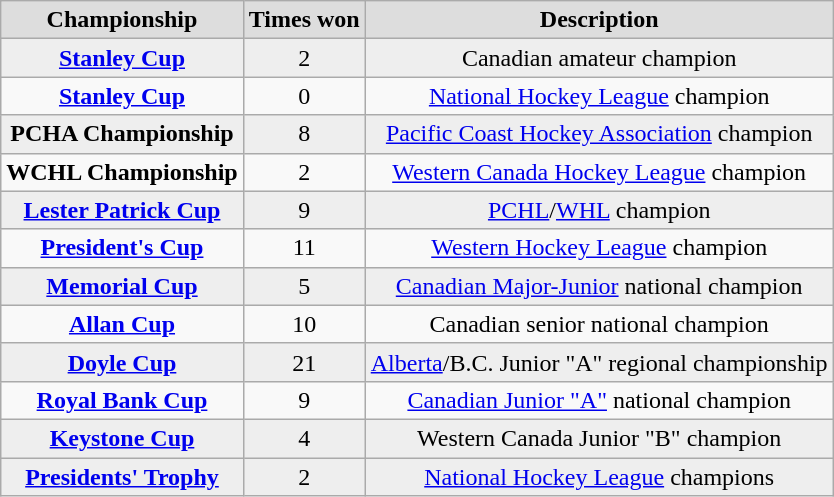<table class="wikitable">
<tr align="center"  bgcolor="#dddddd">
<td><strong>Championship</strong></td>
<td><strong>Times won</strong></td>
<td><strong>Description</strong></td>
</tr>
<tr align="center" bgcolor="#eeeeee">
<td><strong><a href='#'>Stanley Cup</a></strong></td>
<td>2</td>
<td>Canadian amateur champion</td>
</tr>
<tr align="center">
<td><strong><a href='#'>Stanley Cup</a></strong></td>
<td>0</td>
<td><a href='#'>National Hockey League</a> champion</td>
</tr>
<tr align="center" bgcolor="#eeeeee">
<td><strong>PCHA Championship</strong></td>
<td>8</td>
<td><a href='#'>Pacific Coast Hockey Association</a> champion</td>
</tr>
<tr align="center">
<td><strong>WCHL Championship</strong></td>
<td>2</td>
<td><a href='#'>Western Canada Hockey League</a> champion</td>
</tr>
<tr align="center" bgcolor="#eeeeee">
<td><strong><a href='#'>Lester Patrick Cup</a></strong></td>
<td>9</td>
<td><a href='#'>PCHL</a>/<a href='#'>WHL</a> champion</td>
</tr>
<tr align="center">
<td><strong><a href='#'>President's Cup</a></strong></td>
<td>11</td>
<td><a href='#'>Western Hockey League</a> champion</td>
</tr>
<tr align="center" bgcolor="#eeeeee">
<td><strong><a href='#'>Memorial Cup</a></strong></td>
<td>5</td>
<td><a href='#'>Canadian Major-Junior</a> national champion</td>
</tr>
<tr align="center">
<td><strong><a href='#'>Allan Cup</a></strong></td>
<td>10</td>
<td>Canadian senior national champion</td>
</tr>
<tr align="center" bgcolor="#eeeeee">
<td><strong><a href='#'>Doyle Cup</a></strong></td>
<td>21</td>
<td><a href='#'>Alberta</a>/B.C. Junior "A" regional championship</td>
</tr>
<tr align="center">
<td><strong><a href='#'>Royal Bank Cup</a></strong></td>
<td>9</td>
<td><a href='#'>Canadian Junior "A"</a> national champion</td>
</tr>
<tr align="center" bgcolor="#eeeeee">
<td><strong><a href='#'>Keystone Cup</a></strong></td>
<td>4</td>
<td>Western Canada Junior "B" champion</td>
</tr>
<tr align="center" bgcolor="#eeeeee">
<td><strong><a href='#'>Presidents' Trophy</a></strong></td>
<td>2</td>
<td><a href='#'>National Hockey League</a> champions</td>
</tr>
</table>
